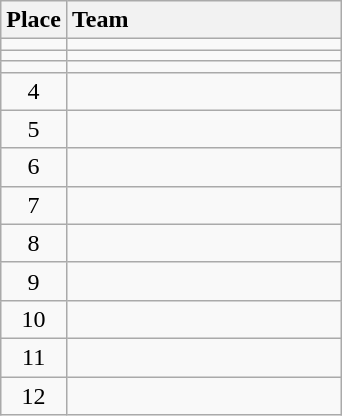<table class="wikitable" style="text-align:center; padding-bottom:0;">
<tr>
<th>Place</th>
<th style="width:11em; text-align:left;">Team</th>
</tr>
<tr>
<td></td>
<td align=left></td>
</tr>
<tr>
<td></td>
<td align=left></td>
</tr>
<tr>
<td></td>
<td align=left></td>
</tr>
<tr>
<td>4</td>
<td align=left></td>
</tr>
<tr>
<td>5</td>
<td align=left></td>
</tr>
<tr>
<td>6</td>
<td align=left></td>
</tr>
<tr>
<td>7</td>
<td align=left></td>
</tr>
<tr>
<td>8</td>
<td align=left></td>
</tr>
<tr>
<td>9</td>
<td align=left></td>
</tr>
<tr>
<td>10</td>
<td align=left></td>
</tr>
<tr>
<td>11</td>
<td align=left></td>
</tr>
<tr>
<td>12</td>
<td align=left></td>
</tr>
</table>
